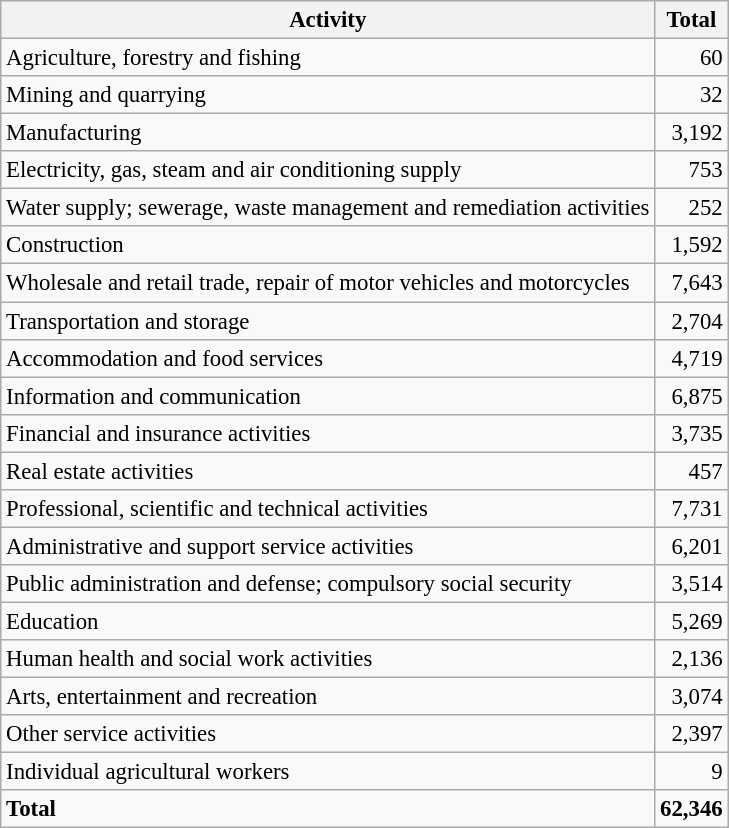<table class="wikitable sortable" style="font-size:95%;">
<tr>
<th>Activity</th>
<th>Total</th>
</tr>
<tr>
<td>Agriculture, forestry and fishing</td>
<td align="right">60</td>
</tr>
<tr>
<td>Mining and quarrying</td>
<td align="right">32</td>
</tr>
<tr>
<td>Manufacturing</td>
<td align="right">3,192</td>
</tr>
<tr>
<td>Electricity, gas, steam and air conditioning supply</td>
<td align="right">753</td>
</tr>
<tr>
<td>Water supply; sewerage, waste management and remediation activities</td>
<td align="right">252</td>
</tr>
<tr>
<td>Construction</td>
<td align="right">1,592</td>
</tr>
<tr>
<td>Wholesale and retail trade, repair of motor vehicles and motorcycles</td>
<td align="right">7,643</td>
</tr>
<tr>
<td>Transportation and storage</td>
<td align="right">2,704</td>
</tr>
<tr>
<td>Accommodation and food services</td>
<td align="right">4,719</td>
</tr>
<tr>
<td>Information and communication</td>
<td align="right">6,875</td>
</tr>
<tr>
<td>Financial and insurance activities</td>
<td align="right">3,735</td>
</tr>
<tr>
<td>Real estate activities</td>
<td align="right">457</td>
</tr>
<tr>
<td>Professional, scientific and technical activities</td>
<td align="right">7,731</td>
</tr>
<tr>
<td>Administrative and support service activities</td>
<td align="right">6,201</td>
</tr>
<tr>
<td>Public administration and defense; compulsory social security</td>
<td align="right">3,514</td>
</tr>
<tr>
<td>Education</td>
<td align="right">5,269</td>
</tr>
<tr>
<td>Human health and social work activities</td>
<td align="right">2,136</td>
</tr>
<tr>
<td>Arts, entertainment and recreation</td>
<td align="right">3,074</td>
</tr>
<tr>
<td>Other service activities</td>
<td align="right">2,397</td>
</tr>
<tr>
<td>Individual agricultural workers</td>
<td align="right">9</td>
</tr>
<tr class="sortbottom">
<td><strong>Total</strong></td>
<td align="right"><strong>62,346</strong></td>
</tr>
</table>
